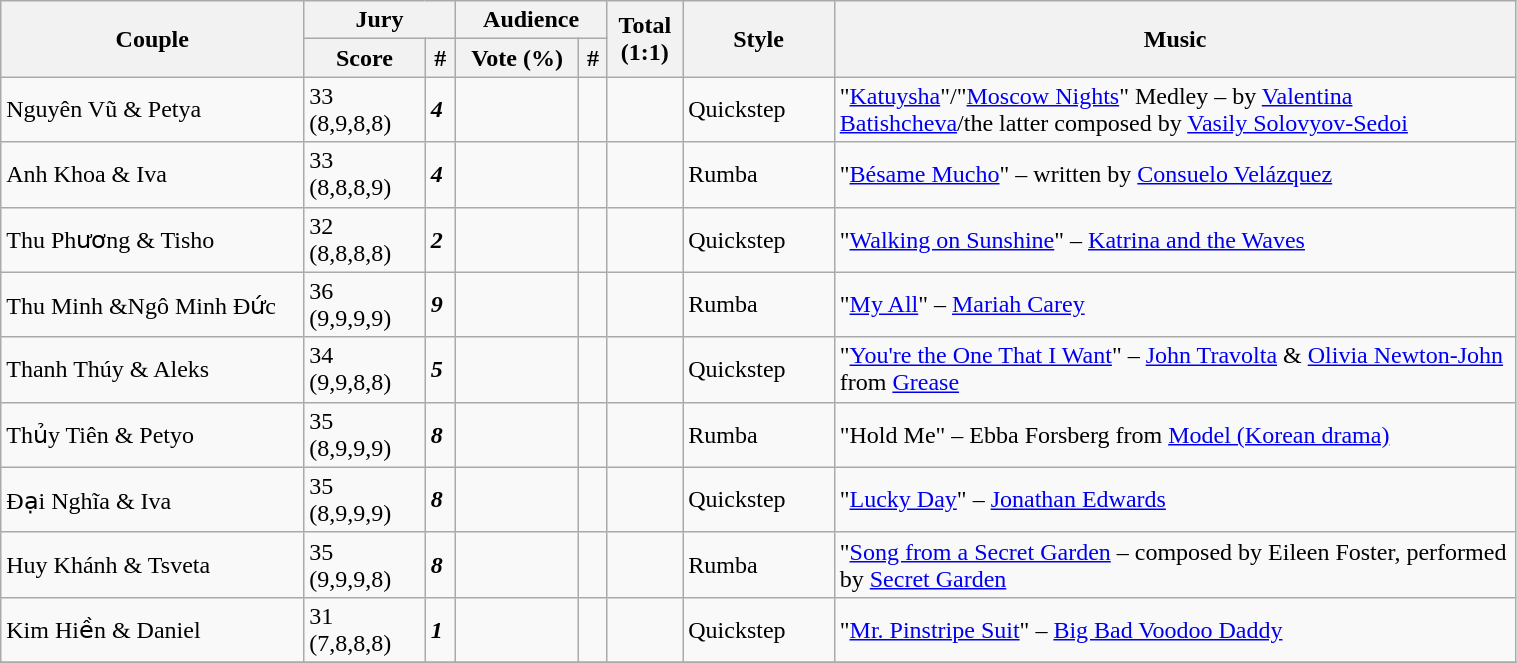<table class="wikitable" style="width:80%;">
<tr>
<th rowspan=2 style="width:20%;">Couple</th>
<th colspan=2 style="width:10%;">Jury</th>
<th colspan=2 style="width:10%;">Audience</th>
<th rowspan=2 style="width:5%;">Total<br> (1:1)</th>
<th rowspan=2 style="width:10%;">Style</th>
<th rowspan=2 style="width:45%;">Music</th>
</tr>
<tr>
<th>Score</th>
<th>#</th>
<th>Vote (%)</th>
<th>#</th>
</tr>
<tr>
<td>Nguyên Vũ & Petya</td>
<td>33<br> (8,9,8,8)</td>
<td><strong><em>4</em></strong></td>
<td></td>
<td></td>
<td><strong><em></em></strong></td>
<td>Quickstep</td>
<td>"<a href='#'>Katuysha</a>"/"<a href='#'>Moscow Nights</a>" Medley – by <a href='#'>Valentina Batishcheva</a>/the latter composed by <a href='#'>Vasily Solovyov-Sedoi</a></td>
</tr>
<tr>
<td>Anh Khoa & Iva</td>
<td>33<br> (8,8,8,9)</td>
<td><strong><em>4</em></strong></td>
<td></td>
<td></td>
<td><strong><em></em></strong></td>
<td>Rumba</td>
<td>"<a href='#'>Bésame Mucho</a>" – written by <a href='#'>Consuelo Velázquez</a></td>
</tr>
<tr>
<td>Thu Phương & Tisho</td>
<td>32<br> (8,8,8,8)</td>
<td><strong><em>2</em></strong></td>
<td></td>
<td></td>
<td><strong><em></em></strong></td>
<td>Quickstep</td>
<td>"<a href='#'>Walking on Sunshine</a>" – <a href='#'>Katrina and the Waves</a></td>
</tr>
<tr>
<td>Thu Minh &<span>Ngô Minh Đức</span></td>
<td>36<br> (9,9,9,9)</td>
<td><strong><em>9</em></strong></td>
<td></td>
<td></td>
<td><strong><em></em></strong></td>
<td>Rumba</td>
<td>"<a href='#'>My All</a>" – <a href='#'>Mariah Carey</a></td>
</tr>
<tr>
<td>Thanh Thúy & Aleks</td>
<td>34<br> (9,9,8,8)</td>
<td><strong><em>5</em></strong></td>
<td></td>
<td></td>
<td><strong><em></em></strong></td>
<td>Quickstep</td>
<td>"<a href='#'>You're the One That I Want</a>" – <a href='#'>John Travolta</a> & <a href='#'>Olivia Newton-John</a> from <a href='#'>Grease</a></td>
</tr>
<tr>
<td>Thủy Tiên & Petyo</td>
<td>35<br> (8,9,9,9)</td>
<td><strong><em>8</em></strong></td>
<td></td>
<td></td>
<td><strong><em></em></strong></td>
<td>Rumba</td>
<td>"Hold Me" – Ebba Forsberg from <a href='#'>Model (Korean drama)</a></td>
</tr>
<tr>
<td>Đại Nghĩa & Iva</td>
<td>35<br> (8,9,9,9)</td>
<td><strong><em>8</em></strong></td>
<td></td>
<td></td>
<td><strong><em></em></strong></td>
<td>Quickstep</td>
<td>"<a href='#'>Lucky Day</a>" – <a href='#'>Jonathan Edwards</a></td>
</tr>
<tr>
<td>Huy Khánh & Tsveta</td>
<td>35<br> (9,9,9,8)</td>
<td><strong><em>8</em></strong></td>
<td></td>
<td></td>
<td><strong><em></em></strong></td>
<td>Rumba</td>
<td>"<a href='#'>Song from a Secret Garden</a> – composed by Eileen Foster, performed by <a href='#'>Secret Garden</a></td>
</tr>
<tr>
<td>Kim Hiền & Daniel</td>
<td>31<br> (7,8,8,8)</td>
<td><strong><em>1</em></strong></td>
<td></td>
<td></td>
<td><strong><em></em></strong></td>
<td>Quickstep</td>
<td>"<a href='#'>Mr. Pinstripe Suit</a>" – <a href='#'>Big Bad Voodoo Daddy</a></td>
</tr>
<tr>
</tr>
</table>
